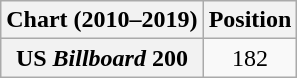<table class="wikitable plainrowheaders" style="text-align:center">
<tr>
<th scope="col">Chart (2010–2019)</th>
<th scope="col">Position</th>
</tr>
<tr>
<th scope="row">US <em>Billboard</em> 200</th>
<td>182</td>
</tr>
</table>
